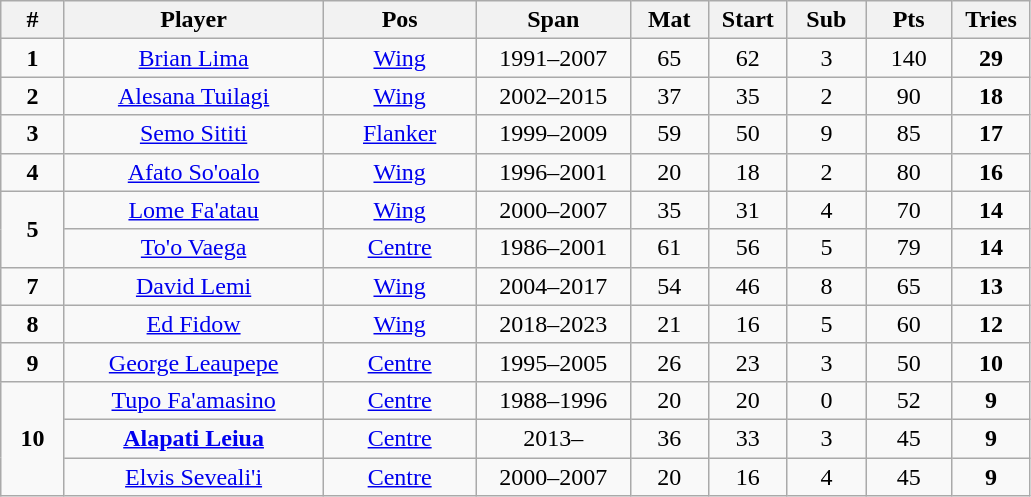<table class="wikitable" style="font-size:100%; text-align:center;">
<tr>
<th style="width:35px;">#</th>
<th style="width:165px;">Player</th>
<th style="width:95px;">Pos</th>
<th style="width:95px;">Span</th>
<th style="width:45px;">Mat</th>
<th style="width:45px;">Start</th>
<th style="width:45px;">Sub</th>
<th style="width:50px;">Pts</th>
<th style="width:45px;">Tries</th>
</tr>
<tr>
<td><strong>1</strong></td>
<td><a href='#'>Brian Lima</a></td>
<td><a href='#'>Wing</a></td>
<td>1991–2007</td>
<td>65</td>
<td>62</td>
<td>3</td>
<td>140</td>
<td><strong>29</strong></td>
</tr>
<tr>
<td><strong>2</strong></td>
<td><a href='#'>Alesana Tuilagi</a></td>
<td><a href='#'>Wing</a></td>
<td>2002–2015</td>
<td>37</td>
<td>35</td>
<td>2</td>
<td>90</td>
<td><strong>18</strong></td>
</tr>
<tr>
<td><strong>3</strong></td>
<td><a href='#'>Semo Sititi</a></td>
<td><a href='#'>Flanker</a></td>
<td>1999–2009</td>
<td>59</td>
<td>50</td>
<td>9</td>
<td>85</td>
<td><strong>17</strong></td>
</tr>
<tr>
<td><strong>4</strong></td>
<td><a href='#'>Afato So'oalo</a></td>
<td><a href='#'>Wing</a></td>
<td>1996–2001</td>
<td>20</td>
<td>18</td>
<td>2</td>
<td>80</td>
<td><strong>16</strong></td>
</tr>
<tr>
<td rowspan="2"><strong>5</strong></td>
<td><a href='#'>Lome Fa'atau</a></td>
<td><a href='#'>Wing</a></td>
<td>2000–2007</td>
<td>35</td>
<td>31</td>
<td>4</td>
<td>70</td>
<td><strong>14</strong></td>
</tr>
<tr>
<td><a href='#'>To'o Vaega</a></td>
<td><a href='#'>Centre</a></td>
<td>1986–2001</td>
<td>61</td>
<td>56</td>
<td>5</td>
<td>79</td>
<td><strong>14</strong></td>
</tr>
<tr>
<td><strong>7</strong></td>
<td><a href='#'>David Lemi</a></td>
<td><a href='#'>Wing</a></td>
<td>2004–2017</td>
<td>54</td>
<td>46</td>
<td>8</td>
<td>65</td>
<td><strong>13</strong></td>
</tr>
<tr>
<td><strong>8</strong></td>
<td><a href='#'>Ed Fidow</a></td>
<td><a href='#'>Wing</a></td>
<td>2018–2023</td>
<td>21</td>
<td>16</td>
<td>5</td>
<td>60</td>
<td><strong>12</strong></td>
</tr>
<tr>
<td><strong>9</strong></td>
<td><a href='#'>George Leaupepe</a></td>
<td><a href='#'>Centre</a></td>
<td>1995–2005</td>
<td>26</td>
<td>23</td>
<td>3</td>
<td>50</td>
<td><strong>10</strong></td>
</tr>
<tr>
<td rowspan="3"><strong>10</strong></td>
<td><a href='#'>Tupo Fa'amasino</a></td>
<td><a href='#'>Centre</a></td>
<td>1988–1996</td>
<td>20</td>
<td>20</td>
<td>0</td>
<td>52</td>
<td><strong>9</strong></td>
</tr>
<tr>
<td><strong><a href='#'>Alapati Leiua</a></strong></td>
<td><a href='#'>Centre</a></td>
<td>2013–</td>
<td>36</td>
<td>33</td>
<td>3</td>
<td>45</td>
<td><strong>9</strong></td>
</tr>
<tr>
<td><a href='#'>Elvis Seveali'i</a></td>
<td><a href='#'>Centre</a></td>
<td>2000–2007</td>
<td>20</td>
<td>16</td>
<td>4</td>
<td>45</td>
<td><strong>9</strong></td>
</tr>
</table>
